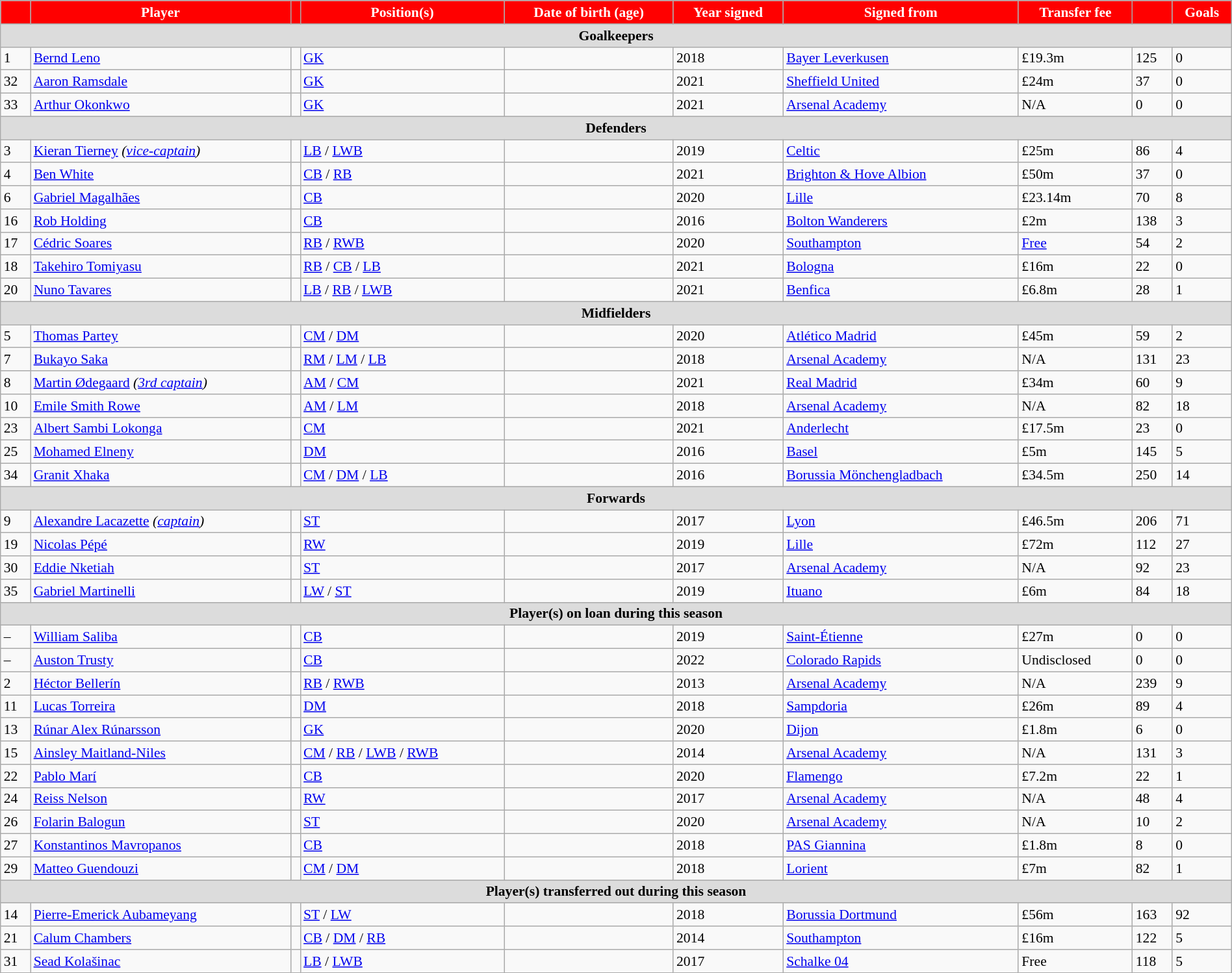<table class="wikitable sortable" style="font-size:90%; width:100%;">
<tr>
<th style="background:#FF0000; color:white;"></th>
<th style="background:#FF0000; color:white;">Player</th>
<th style="background:#FF0000; color:white;"></th>
<th style="background:#FF0000; color:white;">Position(s)</th>
<th style="background:#FF0000; color:white;">Date of birth (age)</th>
<th style="background:#FF0000; color:white;">Year signed</th>
<th style="background:#FF0000; color:white;">Signed from</th>
<th style="background:#FF0000; color:white;">Transfer fee</th>
<th style="background:#FF0000; color:white;"></th>
<th style="background:#FF0000; color:white;">Goals</th>
</tr>
<tr>
<th colspan="11" style="background:#dcdcdc;">Goalkeepers</th>
</tr>
<tr>
<td>1</td>
<td><a href='#'>Bernd Leno</a></td>
<td></td>
<td><a href='#'>GK</a></td>
<td></td>
<td>2018</td>
<td> <a href='#'>Bayer Leverkusen</a></td>
<td>£19.3m</td>
<td>125</td>
<td>0</td>
</tr>
<tr>
<td>32</td>
<td><a href='#'>Aaron Ramsdale</a></td>
<td></td>
<td><a href='#'>GK</a></td>
<td></td>
<td>2021</td>
<td> <a href='#'>Sheffield United</a></td>
<td>£24m</td>
<td>37</td>
<td>0</td>
</tr>
<tr>
<td>33</td>
<td><a href='#'>Arthur Okonkwo</a></td>
<td></td>
<td><a href='#'>GK</a></td>
<td></td>
<td>2021</td>
<td> <a href='#'>Arsenal Academy</a></td>
<td>N/A</td>
<td>0</td>
<td>0</td>
</tr>
<tr>
<th colspan="11" style="background:#dcdcdc">Defenders</th>
</tr>
<tr>
<td>3</td>
<td><a href='#'>Kieran Tierney</a> <em>(<a href='#'>vice-captain</a>)</em></td>
<td></td>
<td><a href='#'>LB</a> / <a href='#'>LWB</a></td>
<td></td>
<td>2019</td>
<td> <a href='#'>Celtic</a></td>
<td>£25m</td>
<td>86</td>
<td>4</td>
</tr>
<tr>
<td>4</td>
<td><a href='#'>Ben White</a></td>
<td></td>
<td><a href='#'>CB</a> / <a href='#'>RB</a></td>
<td></td>
<td>2021</td>
<td> <a href='#'>Brighton & Hove Albion</a></td>
<td>£50m</td>
<td>37</td>
<td>0</td>
</tr>
<tr>
<td>6</td>
<td><a href='#'>Gabriel Magalhães</a></td>
<td></td>
<td><a href='#'>CB</a></td>
<td></td>
<td>2020</td>
<td> <a href='#'>Lille</a></td>
<td>£23.14m</td>
<td>70</td>
<td>8</td>
</tr>
<tr>
<td>16</td>
<td><a href='#'>Rob Holding</a></td>
<td></td>
<td><a href='#'>CB</a></td>
<td></td>
<td>2016</td>
<td> <a href='#'>Bolton Wanderers</a></td>
<td>£2m</td>
<td>138</td>
<td>3</td>
</tr>
<tr>
<td>17</td>
<td><a href='#'>Cédric Soares</a></td>
<td></td>
<td><a href='#'>RB</a> / <a href='#'>RWB</a></td>
<td></td>
<td>2020</td>
<td> <a href='#'>Southampton</a></td>
<td><a href='#'>Free</a></td>
<td>54</td>
<td>2</td>
</tr>
<tr>
<td>18</td>
<td><a href='#'>Takehiro Tomiyasu</a></td>
<td></td>
<td><a href='#'>RB</a> / <a href='#'>CB</a> / <a href='#'>LB</a></td>
<td></td>
<td>2021</td>
<td> <a href='#'>Bologna</a></td>
<td>£16m</td>
<td>22</td>
<td>0</td>
</tr>
<tr>
<td>20</td>
<td><a href='#'>Nuno Tavares</a></td>
<td></td>
<td><a href='#'>LB</a> / <a href='#'>RB</a> / <a href='#'>LWB</a></td>
<td></td>
<td>2021</td>
<td> <a href='#'>Benfica</a></td>
<td>£6.8m</td>
<td>28</td>
<td>1</td>
</tr>
<tr>
<th colspan="11" style="background:#dcdcdc">Midfielders</th>
</tr>
<tr>
<td>5</td>
<td><a href='#'>Thomas Partey</a></td>
<td></td>
<td><a href='#'>CM</a> / <a href='#'>DM</a></td>
<td></td>
<td>2020</td>
<td> <a href='#'>Atlético Madrid</a></td>
<td>£45m</td>
<td>59</td>
<td>2</td>
</tr>
<tr>
<td>7</td>
<td><a href='#'>Bukayo Saka</a></td>
<td></td>
<td><a href='#'>RM</a> / <a href='#'>LM</a> / <a href='#'>LB</a></td>
<td></td>
<td>2018</td>
<td> <a href='#'>Arsenal Academy</a></td>
<td>N/A</td>
<td>131</td>
<td>23</td>
</tr>
<tr>
<td>8</td>
<td><a href='#'>Martin Ødegaard</a> <em>(<a href='#'>3rd captain</a>)</em></td>
<td></td>
<td><a href='#'>AM</a> / <a href='#'>CM</a></td>
<td></td>
<td>2021</td>
<td> <a href='#'>Real Madrid</a></td>
<td>£34m</td>
<td>60</td>
<td>9</td>
</tr>
<tr>
<td>10</td>
<td><a href='#'>Emile Smith Rowe</a></td>
<td></td>
<td><a href='#'>AM</a> / <a href='#'>LM</a></td>
<td></td>
<td>2018</td>
<td> <a href='#'>Arsenal Academy</a></td>
<td>N/A</td>
<td>82</td>
<td>18</td>
</tr>
<tr>
<td>23</td>
<td><a href='#'>Albert Sambi Lokonga</a></td>
<td></td>
<td><a href='#'>CM</a></td>
<td></td>
<td>2021</td>
<td> <a href='#'>Anderlecht</a></td>
<td>£17.5m</td>
<td>23</td>
<td>0</td>
</tr>
<tr>
<td>25</td>
<td><a href='#'>Mohamed Elneny</a></td>
<td></td>
<td><a href='#'>DM</a></td>
<td></td>
<td>2016</td>
<td> <a href='#'>Basel</a></td>
<td>£5m</td>
<td>145</td>
<td>5</td>
</tr>
<tr>
<td>34</td>
<td><a href='#'>Granit Xhaka</a></td>
<td></td>
<td><a href='#'>CM</a> / <a href='#'>DM</a> / <a href='#'>LB</a></td>
<td></td>
<td>2016</td>
<td> <a href='#'>Borussia Mönchengladbach</a></td>
<td>£34.5m</td>
<td>250</td>
<td>14</td>
</tr>
<tr>
<th colspan="11" style="background:#dcdcdc">Forwards</th>
</tr>
<tr>
<td>9</td>
<td><a href='#'>Alexandre Lacazette</a> <em>(<a href='#'>captain</a>)</em></td>
<td></td>
<td><a href='#'>ST</a></td>
<td></td>
<td>2017</td>
<td> <a href='#'>Lyon</a></td>
<td>£46.5m</td>
<td>206</td>
<td>71</td>
</tr>
<tr>
<td>19</td>
<td><a href='#'>Nicolas Pépé</a></td>
<td></td>
<td><a href='#'>RW</a></td>
<td></td>
<td>2019</td>
<td> <a href='#'>Lille</a></td>
<td>£72m</td>
<td>112</td>
<td>27</td>
</tr>
<tr>
<td>30</td>
<td><a href='#'>Eddie Nketiah</a></td>
<td></td>
<td><a href='#'>ST</a></td>
<td></td>
<td>2017</td>
<td> <a href='#'>Arsenal Academy</a></td>
<td>N/A</td>
<td>92</td>
<td>23</td>
</tr>
<tr>
<td>35</td>
<td><a href='#'>Gabriel Martinelli</a></td>
<td></td>
<td><a href='#'>LW</a> / <a href='#'>ST</a></td>
<td></td>
<td>2019</td>
<td> <a href='#'>Ituano</a></td>
<td>£6m</td>
<td>84</td>
<td>18</td>
</tr>
<tr>
<th colspan="11" style="background:#dcdcdc;">Player(s) on loan during this season</th>
</tr>
<tr>
<td>–</td>
<td><a href='#'>William Saliba</a></td>
<td></td>
<td><a href='#'>CB</a></td>
<td></td>
<td>2019</td>
<td> <a href='#'>Saint-Étienne</a></td>
<td>£27m</td>
<td>0</td>
<td>0</td>
</tr>
<tr>
<td>–</td>
<td><a href='#'>Auston Trusty</a></td>
<td></td>
<td><a href='#'>CB</a></td>
<td></td>
<td>2022</td>
<td> <a href='#'>Colorado Rapids</a></td>
<td>Undisclosed</td>
<td>0</td>
<td>0</td>
</tr>
<tr>
<td>2</td>
<td><a href='#'>Héctor Bellerín</a></td>
<td></td>
<td><a href='#'>RB</a> / <a href='#'>RWB</a></td>
<td></td>
<td>2013</td>
<td> <a href='#'>Arsenal Academy</a></td>
<td>N/A</td>
<td>239</td>
<td>9</td>
</tr>
<tr>
<td>11</td>
<td><a href='#'>Lucas Torreira</a></td>
<td></td>
<td><a href='#'>DM</a></td>
<td></td>
<td>2018</td>
<td> <a href='#'>Sampdoria</a></td>
<td>£26m</td>
<td>89</td>
<td>4</td>
</tr>
<tr>
<td>13</td>
<td><a href='#'>Rúnar Alex Rúnarsson</a></td>
<td></td>
<td><a href='#'>GK</a></td>
<td></td>
<td>2020</td>
<td> <a href='#'>Dijon</a></td>
<td>£1.8m</td>
<td>6</td>
<td>0</td>
</tr>
<tr>
<td>15</td>
<td><a href='#'>Ainsley Maitland-Niles</a></td>
<td></td>
<td><a href='#'>CM</a> / <a href='#'>RB</a> / <a href='#'>LWB</a> / <a href='#'>RWB</a></td>
<td></td>
<td>2014</td>
<td> <a href='#'>Arsenal Academy</a></td>
<td>N/A</td>
<td>131</td>
<td>3</td>
</tr>
<tr>
<td>22</td>
<td><a href='#'>Pablo Marí</a></td>
<td></td>
<td><a href='#'>CB</a></td>
<td></td>
<td>2020</td>
<td> <a href='#'>Flamengo</a></td>
<td>£7.2m</td>
<td>22</td>
<td>1</td>
</tr>
<tr>
<td>24</td>
<td><a href='#'>Reiss Nelson</a></td>
<td></td>
<td><a href='#'>RW</a></td>
<td></td>
<td>2017</td>
<td> <a href='#'>Arsenal Academy</a></td>
<td>N/A</td>
<td>48</td>
<td>4</td>
</tr>
<tr>
<td>26</td>
<td><a href='#'>Folarin Balogun</a></td>
<td></td>
<td><a href='#'>ST</a></td>
<td></td>
<td>2020</td>
<td> <a href='#'>Arsenal Academy</a></td>
<td>N/A</td>
<td>10</td>
<td>2</td>
</tr>
<tr>
<td>27</td>
<td><a href='#'>Konstantinos Mavropanos</a></td>
<td></td>
<td><a href='#'>CB</a></td>
<td></td>
<td>2018</td>
<td> <a href='#'>PAS Giannina</a></td>
<td>£1.8m</td>
<td>8</td>
<td>0</td>
</tr>
<tr>
<td>29</td>
<td><a href='#'>Matteo Guendouzi</a></td>
<td></td>
<td><a href='#'>CM</a> / <a href='#'>DM</a></td>
<td></td>
<td>2018</td>
<td> <a href='#'>Lorient</a></td>
<td>£7m</td>
<td>82</td>
<td>1</td>
</tr>
<tr>
<th colspan="11" style="background:#dcdcdc;">Player(s) transferred out during this season</th>
</tr>
<tr>
<td>14</td>
<td><a href='#'>Pierre-Emerick Aubameyang</a></td>
<td></td>
<td><a href='#'>ST</a> / <a href='#'>LW</a></td>
<td></td>
<td>2018</td>
<td> <a href='#'>Borussia Dortmund</a></td>
<td>£56m</td>
<td>163</td>
<td>92</td>
</tr>
<tr>
<td>21</td>
<td><a href='#'>Calum Chambers</a></td>
<td></td>
<td><a href='#'>CB</a> / <a href='#'>DM</a> / <a href='#'>RB</a></td>
<td></td>
<td>2014</td>
<td> <a href='#'>Southampton</a></td>
<td>£16m</td>
<td>122</td>
<td>5</td>
</tr>
<tr>
<td>31</td>
<td><a href='#'>Sead Kolašinac</a></td>
<td></td>
<td><a href='#'>LB</a> / <a href='#'>LWB</a></td>
<td></td>
<td>2017</td>
<td> <a href='#'>Schalke 04</a></td>
<td>Free</td>
<td>118</td>
<td>5</td>
</tr>
</table>
